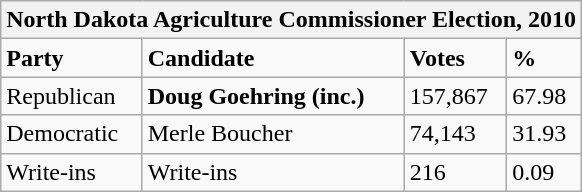<table class="wikitable">
<tr>
<th colspan="4">North Dakota Agriculture Commissioner Election, 2010</th>
</tr>
<tr>
<td><strong>Party</strong></td>
<td><strong>Candidate</strong></td>
<td><strong>Votes</strong></td>
<td><strong>%</strong></td>
</tr>
<tr>
<td>Republican</td>
<td><strong>Doug Goehring (inc.)</strong></td>
<td>157,867</td>
<td>67.98</td>
</tr>
<tr>
<td>Democratic</td>
<td>Merle Boucher</td>
<td>74,143</td>
<td>31.93</td>
</tr>
<tr>
<td>Write-ins</td>
<td>Write-ins</td>
<td>216</td>
<td>0.09</td>
</tr>
</table>
